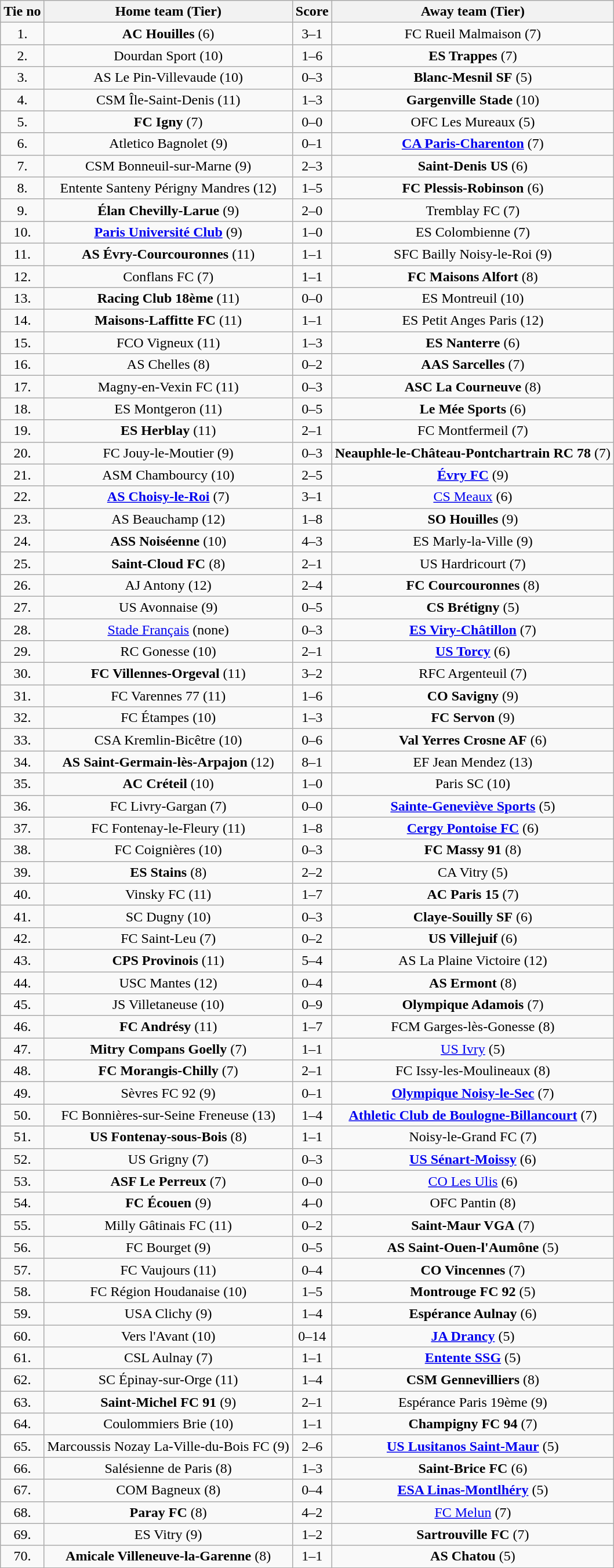<table class="wikitable" style="text-align: center">
<tr>
<th>Tie no</th>
<th>Home team (Tier)</th>
<th>Score</th>
<th>Away team (Tier)</th>
</tr>
<tr>
<td>1.</td>
<td><strong>AC Houilles</strong> (6)</td>
<td>3–1</td>
<td>FC Rueil Malmaison (7)</td>
</tr>
<tr>
<td>2.</td>
<td>Dourdan Sport (10)</td>
<td>1–6</td>
<td><strong>ES Trappes</strong> (7)</td>
</tr>
<tr>
<td>3.</td>
<td>AS Le Pin-Villevaude (10)</td>
<td>0–3</td>
<td><strong>Blanc-Mesnil SF</strong> (5)</td>
</tr>
<tr>
<td>4.</td>
<td>CSM Île-Saint-Denis (11)</td>
<td>1–3</td>
<td><strong>Gargenville Stade</strong> (10)</td>
</tr>
<tr>
<td>5.</td>
<td><strong>FC Igny</strong> (7)</td>
<td>0–0 </td>
<td>OFC Les Mureaux (5)</td>
</tr>
<tr>
<td>6.</td>
<td>Atletico Bagnolet (9)</td>
<td>0–1</td>
<td><strong><a href='#'>CA Paris-Charenton</a></strong> (7)</td>
</tr>
<tr>
<td>7.</td>
<td>CSM Bonneuil-sur-Marne (9)</td>
<td>2–3</td>
<td><strong>Saint-Denis US</strong> (6)</td>
</tr>
<tr>
<td>8.</td>
<td>Entente Santeny Périgny Mandres (12)</td>
<td>1–5</td>
<td><strong>FC Plessis-Robinson</strong> (6)</td>
</tr>
<tr>
<td>9.</td>
<td><strong>Élan Chevilly-Larue</strong> (9)</td>
<td>2–0</td>
<td>Tremblay FC (7)</td>
</tr>
<tr>
<td>10.</td>
<td><strong><a href='#'>Paris Université Club</a></strong> (9)</td>
<td>1–0</td>
<td>ES Colombienne (7)</td>
</tr>
<tr>
<td>11.</td>
<td><strong>AS Évry-Courcouronnes</strong> (11)</td>
<td>1–1 </td>
<td>SFC Bailly Noisy-le-Roi (9)</td>
</tr>
<tr>
<td>12.</td>
<td>Conflans FC (7)</td>
<td>1–1 </td>
<td><strong>FC Maisons Alfort</strong> (8)</td>
</tr>
<tr>
<td>13.</td>
<td><strong>Racing Club 18ème</strong> (11)</td>
<td>0–0 </td>
<td>ES Montreuil (10)</td>
</tr>
<tr>
<td>14.</td>
<td><strong>Maisons-Laffitte FC</strong> (11)</td>
<td>1–1 </td>
<td>ES Petit Anges Paris (12)</td>
</tr>
<tr>
<td>15.</td>
<td>FCO Vigneux (11)</td>
<td>1–3</td>
<td><strong>ES Nanterre</strong> (6)</td>
</tr>
<tr>
<td>16.</td>
<td>AS Chelles (8)</td>
<td>0–2</td>
<td><strong>AAS Sarcelles</strong> (7)</td>
</tr>
<tr>
<td>17.</td>
<td>Magny-en-Vexin FC (11)</td>
<td>0–3</td>
<td><strong>ASC La Courneuve</strong> (8)</td>
</tr>
<tr>
<td>18.</td>
<td>ES Montgeron (11)</td>
<td>0–5</td>
<td><strong>Le Mée Sports</strong> (6)</td>
</tr>
<tr>
<td>19.</td>
<td><strong>ES Herblay</strong> (11)</td>
<td>2–1</td>
<td>FC Montfermeil (7)</td>
</tr>
<tr>
<td>20.</td>
<td>FC Jouy-le-Moutier (9)</td>
<td>0–3</td>
<td><strong>Neauphle-le-Château-Pontchartrain RC 78</strong> (7)</td>
</tr>
<tr>
<td>21.</td>
<td>ASM Chambourcy (10)</td>
<td>2–5</td>
<td><strong><a href='#'>Évry FC</a></strong> (9)</td>
</tr>
<tr>
<td>22.</td>
<td><strong><a href='#'>AS Choisy-le-Roi</a></strong> (7)</td>
<td>3–1</td>
<td><a href='#'>CS Meaux</a> (6)</td>
</tr>
<tr>
<td>23.</td>
<td>AS Beauchamp (12)</td>
<td>1–8</td>
<td><strong>SO Houilles</strong> (9)</td>
</tr>
<tr>
<td>24.</td>
<td><strong>ASS Noiséenne</strong> (10)</td>
<td>4–3</td>
<td>ES Marly-la-Ville (9)</td>
</tr>
<tr>
<td>25.</td>
<td><strong>Saint-Cloud FC</strong> (8)</td>
<td>2–1</td>
<td>US Hardricourt (7)</td>
</tr>
<tr>
<td>26.</td>
<td>AJ Antony (12)</td>
<td>2–4</td>
<td><strong>FC Courcouronnes</strong> (8)</td>
</tr>
<tr>
<td>27.</td>
<td>US Avonnaise (9)</td>
<td>0–5</td>
<td><strong>CS Brétigny</strong> (5)</td>
</tr>
<tr>
<td>28.</td>
<td><a href='#'>Stade Français</a> (none)</td>
<td>0–3</td>
<td><strong><a href='#'>ES Viry-Châtillon</a></strong> (7)</td>
</tr>
<tr>
<td>29.</td>
<td>RC Gonesse (10)</td>
<td>2–1</td>
<td><strong><a href='#'>US Torcy</a></strong> (6)</td>
</tr>
<tr>
<td>30.</td>
<td><strong>FC Villennes-Orgeval</strong> (11)</td>
<td>3–2</td>
<td>RFC Argenteuil (7)</td>
</tr>
<tr>
<td>31.</td>
<td>FC Varennes 77 (11)</td>
<td>1–6</td>
<td><strong>CO Savigny</strong> (9)</td>
</tr>
<tr>
<td>32.</td>
<td>FC Étampes (10)</td>
<td>1–3</td>
<td><strong>FC Servon</strong> (9)</td>
</tr>
<tr>
<td>33.</td>
<td>CSA Kremlin-Bicêtre (10)</td>
<td>0–6</td>
<td><strong>Val Yerres Crosne AF</strong> (6)</td>
</tr>
<tr>
<td>34.</td>
<td><strong>AS Saint-Germain-lès-Arpajon</strong> (12)</td>
<td>8–1</td>
<td>EF Jean Mendez (13)</td>
</tr>
<tr>
<td>35.</td>
<td><strong>AC Créteil</strong> (10)</td>
<td>1–0</td>
<td>Paris SC (10)</td>
</tr>
<tr>
<td>36.</td>
<td>FC Livry-Gargan (7)</td>
<td>0–0 </td>
<td><strong><a href='#'>Sainte-Geneviève Sports</a></strong> (5)</td>
</tr>
<tr>
<td>37.</td>
<td>FC Fontenay-le-Fleury (11)</td>
<td>1–8</td>
<td><strong><a href='#'>Cergy Pontoise FC</a></strong> (6)</td>
</tr>
<tr>
<td>38.</td>
<td>FC Coignières (10)</td>
<td>0–3</td>
<td><strong>FC Massy 91</strong> (8)</td>
</tr>
<tr>
<td>39.</td>
<td><strong>ES Stains</strong> (8)</td>
<td>2–2 </td>
<td>CA Vitry (5)</td>
</tr>
<tr>
<td>40.</td>
<td>Vinsky FC (11)</td>
<td>1–7</td>
<td><strong>AC Paris 15</strong> (7)</td>
</tr>
<tr>
<td>41.</td>
<td>SC Dugny (10)</td>
<td>0–3 </td>
<td><strong>Claye-Souilly SF</strong> (6)</td>
</tr>
<tr>
<td>42.</td>
<td>FC Saint-Leu (7)</td>
<td>0–2</td>
<td><strong>US Villejuif</strong> (6)</td>
</tr>
<tr>
<td>43.</td>
<td><strong>CPS Provinois</strong> (11)</td>
<td>5–4</td>
<td>AS La Plaine Victoire (12)</td>
</tr>
<tr>
<td>44.</td>
<td>USC Mantes (12)</td>
<td>0–4</td>
<td><strong>AS Ermont</strong> (8)</td>
</tr>
<tr>
<td>45.</td>
<td>JS Villetaneuse (10)</td>
<td>0–9</td>
<td><strong>Olympique Adamois</strong> (7)</td>
</tr>
<tr>
<td>46.</td>
<td><strong>FC Andrésy</strong> (11)</td>
<td>1–7</td>
<td>FCM Garges-lès-Gonesse (8)</td>
</tr>
<tr>
<td>47.</td>
<td><strong>Mitry Compans Goelly</strong> (7)</td>
<td>1–1 </td>
<td><a href='#'>US Ivry</a> (5)</td>
</tr>
<tr>
<td>48.</td>
<td><strong>FC Morangis-Chilly</strong> (7)</td>
<td>2–1</td>
<td>FC Issy-les-Moulineaux (8)</td>
</tr>
<tr>
<td>49.</td>
<td>Sèvres FC 92 (9)</td>
<td>0–1</td>
<td><strong><a href='#'>Olympique Noisy-le-Sec</a></strong> (7)</td>
</tr>
<tr>
<td>50.</td>
<td>FC Bonnières-sur-Seine Freneuse (13)</td>
<td>1–4</td>
<td><strong><a href='#'>Athletic Club de Boulogne-Billancourt</a></strong> (7)</td>
</tr>
<tr>
<td>51.</td>
<td><strong>US Fontenay-sous-Bois</strong> (8)</td>
<td>1–1 </td>
<td>Noisy-le-Grand FC (7)</td>
</tr>
<tr>
<td>52.</td>
<td>US Grigny (7)</td>
<td>0–3</td>
<td><strong><a href='#'>US Sénart-Moissy</a></strong> (6)</td>
</tr>
<tr>
<td>53.</td>
<td><strong>ASF Le Perreux</strong> (7)</td>
<td>0–0 </td>
<td><a href='#'>CO Les Ulis</a> (6)</td>
</tr>
<tr>
<td>54.</td>
<td><strong>FC Écouen</strong> (9)</td>
<td>4–0</td>
<td>OFC Pantin (8)</td>
</tr>
<tr>
<td>55.</td>
<td>Milly Gâtinais FC (11)</td>
<td>0–2</td>
<td><strong>Saint-Maur VGA</strong> (7)</td>
</tr>
<tr>
<td>56.</td>
<td>FC Bourget (9)</td>
<td>0–5</td>
<td><strong>AS Saint-Ouen-l'Aumône</strong> (5)</td>
</tr>
<tr>
<td>57.</td>
<td>FC Vaujours (11)</td>
<td>0–4</td>
<td><strong>CO Vincennes</strong> (7)</td>
</tr>
<tr>
<td>58.</td>
<td>FC Région Houdanaise (10)</td>
<td>1–5</td>
<td><strong>Montrouge FC 92</strong> (5)</td>
</tr>
<tr>
<td>59.</td>
<td>USA Clichy (9)</td>
<td>1–4</td>
<td><strong>Espérance Aulnay</strong> (6)</td>
</tr>
<tr>
<td>60.</td>
<td>Vers l'Avant (10)</td>
<td>0–14</td>
<td><strong><a href='#'>JA Drancy</a></strong> (5)</td>
</tr>
<tr>
<td>61.</td>
<td>CSL Aulnay (7)</td>
<td>1–1 </td>
<td><strong><a href='#'>Entente SSG</a></strong> (5)</td>
</tr>
<tr>
<td>62.</td>
<td>SC Épinay-sur-Orge (11)</td>
<td>1–4</td>
<td><strong>CSM Gennevilliers</strong> (8)</td>
</tr>
<tr>
<td>63.</td>
<td><strong>Saint-Michel FC 91</strong> (9)</td>
<td>2–1</td>
<td>Espérance Paris 19ème (9)</td>
</tr>
<tr>
<td>64.</td>
<td>Coulommiers Brie (10)</td>
<td>1–1 </td>
<td><strong>Champigny FC 94</strong> (7)</td>
</tr>
<tr>
<td>65.</td>
<td>Marcoussis Nozay La-Ville-du-Bois FC (9)</td>
<td>2–6</td>
<td><strong><a href='#'>US Lusitanos Saint-Maur</a></strong> (5)</td>
</tr>
<tr>
<td>66.</td>
<td>Salésienne de Paris (8)</td>
<td>1–3</td>
<td><strong>Saint-Brice FC</strong> (6)</td>
</tr>
<tr>
<td>67.</td>
<td>COM Bagneux (8)</td>
<td>0–4</td>
<td><strong><a href='#'>ESA Linas-Montlhéry</a></strong> (5)</td>
</tr>
<tr>
<td>68.</td>
<td><strong>Paray FC</strong> (8)</td>
<td>4–2</td>
<td><a href='#'>FC Melun</a> (7)</td>
</tr>
<tr>
<td>69.</td>
<td>ES Vitry (9)</td>
<td>1–2</td>
<td><strong>Sartrouville FC</strong> (7)</td>
</tr>
<tr>
<td>70.</td>
<td><strong>Amicale Villeneuve-la-Garenne</strong> (8)</td>
<td>1–1 </td>
<td><strong>AS Chatou</strong> (5)</td>
</tr>
</table>
